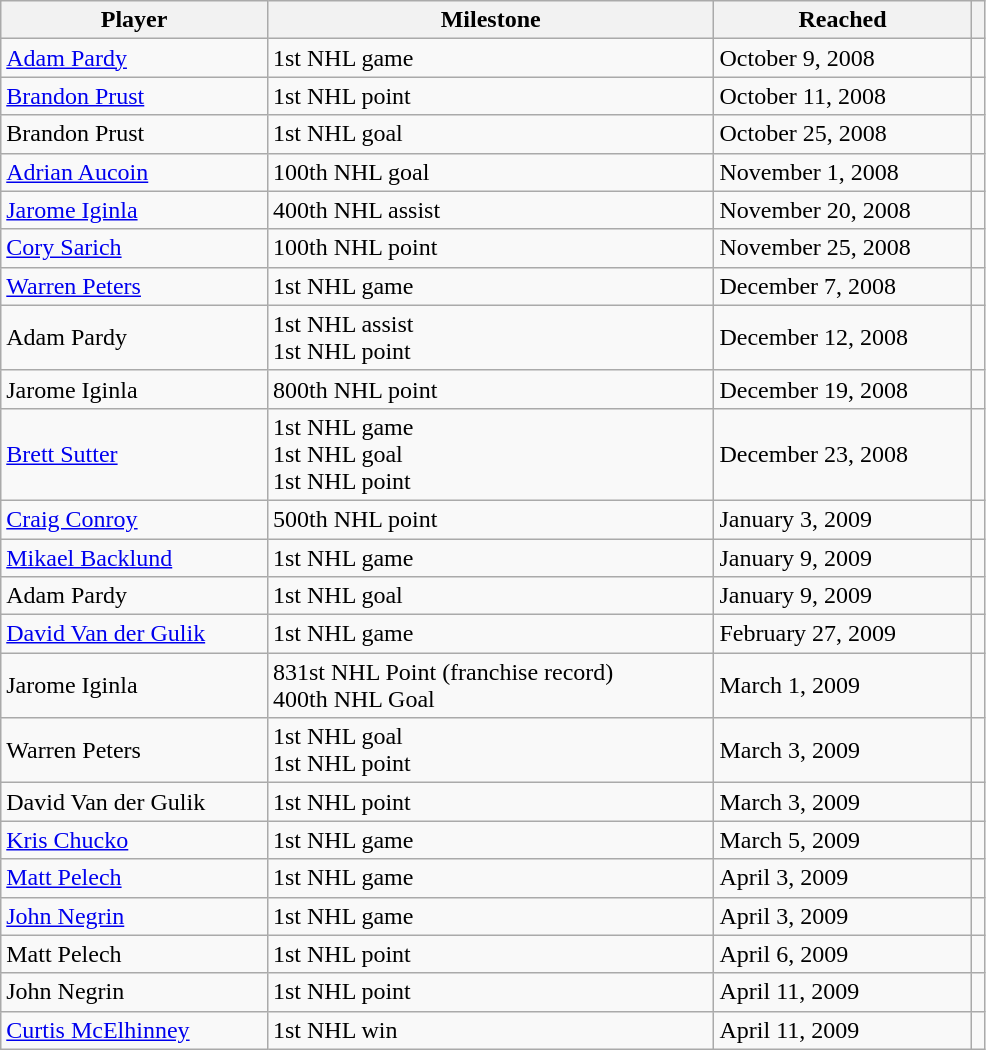<table class="wikitable" width="52%">
<tr>
<th>Player</th>
<th>Milestone</th>
<th>Reached</th>
<th></th>
</tr>
<tr>
<td><a href='#'>Adam Pardy</a></td>
<td>1st NHL game</td>
<td>October 9, 2008</td>
<td></td>
</tr>
<tr>
<td><a href='#'>Brandon Prust</a></td>
<td>1st NHL point</td>
<td>October 11, 2008</td>
<td></td>
</tr>
<tr>
<td>Brandon Prust</td>
<td>1st NHL goal</td>
<td>October 25, 2008</td>
<td></td>
</tr>
<tr>
<td><a href='#'>Adrian Aucoin</a></td>
<td>100th NHL goal</td>
<td>November 1, 2008</td>
<td></td>
</tr>
<tr>
<td><a href='#'>Jarome Iginla</a></td>
<td>400th NHL assist</td>
<td>November 20, 2008</td>
<td></td>
</tr>
<tr>
<td><a href='#'>Cory Sarich</a></td>
<td>100th NHL point</td>
<td>November 25, 2008</td>
<td></td>
</tr>
<tr>
<td><a href='#'>Warren Peters</a></td>
<td>1st NHL game</td>
<td>December 7, 2008</td>
<td></td>
</tr>
<tr>
<td>Adam Pardy</td>
<td>1st NHL assist<br>1st NHL point</td>
<td>December 12, 2008</td>
<td></td>
</tr>
<tr>
<td>Jarome Iginla</td>
<td>800th NHL point</td>
<td>December 19, 2008</td>
<td></td>
</tr>
<tr>
<td><a href='#'>Brett Sutter</a></td>
<td>1st NHL game<br>1st NHL goal<br>1st NHL point</td>
<td>December 23, 2008</td>
<td></td>
</tr>
<tr>
<td><a href='#'>Craig Conroy</a></td>
<td>500th NHL point</td>
<td>January 3, 2009</td>
<td></td>
</tr>
<tr>
<td><a href='#'>Mikael Backlund</a></td>
<td>1st NHL game</td>
<td>January 9, 2009</td>
<td></td>
</tr>
<tr>
<td>Adam Pardy</td>
<td>1st NHL goal</td>
<td>January 9, 2009</td>
<td></td>
</tr>
<tr>
<td><a href='#'>David Van der Gulik</a></td>
<td>1st NHL game</td>
<td>February 27, 2009</td>
<td></td>
</tr>
<tr>
<td>Jarome Iginla</td>
<td>831st NHL Point (franchise record)<br>400th NHL Goal</td>
<td>March 1, 2009</td>
<td></td>
</tr>
<tr>
<td>Warren Peters</td>
<td>1st NHL goal<br>1st NHL point</td>
<td>March 3, 2009</td>
<td></td>
</tr>
<tr>
<td>David Van der Gulik</td>
<td>1st NHL point</td>
<td>March 3, 2009</td>
<td></td>
</tr>
<tr>
<td><a href='#'>Kris Chucko</a></td>
<td>1st NHL game</td>
<td>March 5, 2009</td>
<td></td>
</tr>
<tr>
<td><a href='#'>Matt Pelech</a></td>
<td>1st NHL game</td>
<td>April 3, 2009</td>
<td></td>
</tr>
<tr>
<td><a href='#'>John Negrin</a></td>
<td>1st NHL game</td>
<td>April 3, 2009</td>
<td></td>
</tr>
<tr>
<td>Matt Pelech</td>
<td>1st NHL point</td>
<td>April 6, 2009</td>
<td></td>
</tr>
<tr>
<td>John Negrin</td>
<td>1st NHL point</td>
<td>April 11, 2009</td>
<td></td>
</tr>
<tr>
<td><a href='#'>Curtis McElhinney</a></td>
<td>1st NHL win</td>
<td>April 11, 2009</td>
<td></td>
</tr>
</table>
